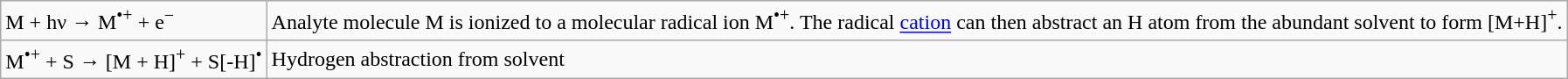<table class="wikitable">
<tr>
<td>M + hν → M<sup>•+</sup> + e<sup>−</sup></td>
<td>Analyte molecule M is ionized to a molecular radical ion M<sup>•+</sup>. The radical <a href='#'>cation</a> can then abstract an H atom from the abundant solvent to form [M+H]<sup>+</sup>.</td>
</tr>
<tr>
<td>M<sup>•+</sup> + S → [M + H]<sup>+</sup> + S[-H]<sup>•</sup></td>
<td>Hydrogen abstraction from solvent</td>
</tr>
</table>
